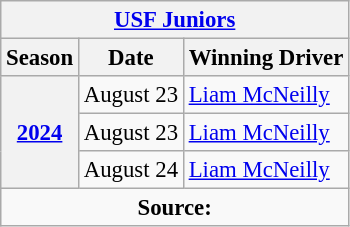<table class="wikitable" style="font-size: 95%;">
<tr>
<th colspan=3><a href='#'>USF Juniors</a></th>
</tr>
<tr>
<th>Season</th>
<th>Date</th>
<th>Winning Driver</th>
</tr>
<tr>
<th rowspan="3"><a href='#'>2024</a></th>
<td>August 23</td>
<td>  <a href='#'>Liam McNeilly</a></td>
</tr>
<tr>
<td>August 23</td>
<td>  <a href='#'>Liam McNeilly</a></td>
</tr>
<tr>
<td>August 24</td>
<td>  <a href='#'>Liam McNeilly</a></td>
</tr>
<tr>
<td colspan="3" align=center><strong>Source:</strong> </td>
</tr>
</table>
